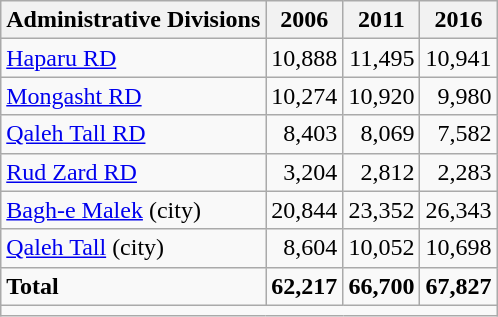<table class="wikitable">
<tr>
<th>Administrative Divisions</th>
<th>2006</th>
<th>2011</th>
<th>2016</th>
</tr>
<tr>
<td><a href='#'>Haparu RD</a></td>
<td style="text-align: right;">10,888</td>
<td style="text-align: right;">11,495</td>
<td style="text-align: right;">10,941</td>
</tr>
<tr>
<td><a href='#'>Mongasht RD</a></td>
<td style="text-align: right;">10,274</td>
<td style="text-align: right;">10,920</td>
<td style="text-align: right;">9,980</td>
</tr>
<tr>
<td><a href='#'>Qaleh Tall RD</a></td>
<td style="text-align: right;">8,403</td>
<td style="text-align: right;">8,069</td>
<td style="text-align: right;">7,582</td>
</tr>
<tr>
<td><a href='#'>Rud Zard RD</a></td>
<td style="text-align: right;">3,204</td>
<td style="text-align: right;">2,812</td>
<td style="text-align: right;">2,283</td>
</tr>
<tr>
<td><a href='#'>Bagh-e Malek</a> (city)</td>
<td style="text-align: right;">20,844</td>
<td style="text-align: right;">23,352</td>
<td style="text-align: right;">26,343</td>
</tr>
<tr>
<td><a href='#'>Qaleh Tall</a> (city)</td>
<td style="text-align: right;">8,604</td>
<td style="text-align: right;">10,052</td>
<td style="text-align: right;">10,698</td>
</tr>
<tr>
<td><strong>Total</strong></td>
<td style="text-align: right;"><strong>62,217</strong></td>
<td style="text-align: right;"><strong>66,700</strong></td>
<td style="text-align: right;"><strong>67,827</strong></td>
</tr>
<tr>
<td colspan=4></td>
</tr>
</table>
